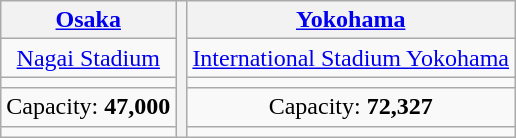<table class="wikitable" style="text-align:center">
<tr>
<th><a href='#'>Osaka</a></th>
<th rowspan=5></th>
<th><a href='#'>Yokohama</a></th>
</tr>
<tr>
<td><a href='#'>Nagai Stadium</a></td>
<td><a href='#'>International Stadium Yokohama</a></td>
</tr>
<tr>
<td><small></small></td>
<td><small></small></td>
</tr>
<tr>
<td>Capacity: <strong>47,000</strong></td>
<td>Capacity: <strong>72,327</strong></td>
</tr>
<tr>
<td></td>
<td></td>
</tr>
</table>
